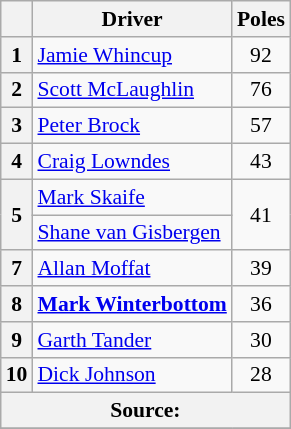<table class="wikitable" style="font-size: 90%">
<tr>
<th></th>
<th>Driver</th>
<th>Poles</th>
</tr>
<tr>
<th>1</th>
<td> <a href='#'>Jamie Whincup</a></td>
<td align="center">92</td>
</tr>
<tr>
<th>2</th>
<td> <a href='#'>Scott McLaughlin</a></td>
<td align="center">76</td>
</tr>
<tr>
<th>3</th>
<td> <a href='#'>Peter Brock</a></td>
<td align="center">57</td>
</tr>
<tr>
<th>4</th>
<td> <a href='#'>Craig Lowndes</a></td>
<td align="center">43</td>
</tr>
<tr>
<th rowspan=2>5</th>
<td> <a href='#'>Mark Skaife</a></td>
<td rowspan=2 align="center">41</td>
</tr>
<tr>
<td> <a href='#'>Shane van Gisbergen</a></td>
</tr>
<tr>
<th>7</th>
<td> <a href='#'>Allan Moffat</a></td>
<td align="center">39</td>
</tr>
<tr>
<th>8</th>
<td> <strong><a href='#'>Mark Winterbottom</a></strong></td>
<td align="center">36</td>
</tr>
<tr>
<th>9</th>
<td> <a href='#'>Garth Tander</a></td>
<td align="center">30</td>
</tr>
<tr>
<th>10</th>
<td> <a href='#'>Dick Johnson</a></td>
<td align="center">28</td>
</tr>
<tr>
<th colspan="3">Source:</th>
</tr>
<tr>
</tr>
</table>
